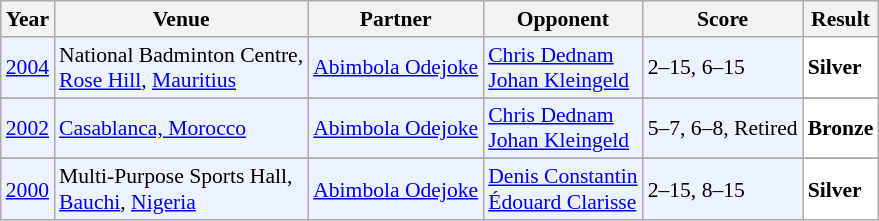<table class="sortable wikitable" style="font-size: 90%;">
<tr>
<th>Year</th>
<th>Venue</th>
<th>Partner</th>
<th>Opponent</th>
<th>Score</th>
<th>Result</th>
</tr>
<tr style="background:#ECF2FF">
<td align="center"><a href='#'>2004</a></td>
<td align="left">National Badminton Centre,<br><a href='#'>Rose Hill</a>, <a href='#'>Mauritius</a></td>
<td align="left"> <a href='#'>Abimbola Odejoke</a></td>
<td align="left"> <a href='#'>Chris Dednam</a> <br>  <a href='#'>Johan Kleingeld</a></td>
<td align="left">2–15, 6–15</td>
<td style="text-align:left; background:white"> <strong>Silver</strong></td>
</tr>
<tr>
</tr>
<tr style="background:#ECF2FF">
<td align="center"><a href='#'>2002</a></td>
<td align="left"><a href='#'>Casablanca, Morocco</a></td>
<td align="left"> <a href='#'>Abimbola Odejoke</a></td>
<td align="left"> <a href='#'>Chris Dednam</a> <br>  <a href='#'>Johan Kleingeld</a></td>
<td align="left">5–7, 6–8, Retired</td>
<td style="text-align:left; background:white"> <strong>Bronze</strong></td>
</tr>
<tr>
</tr>
<tr style="background:#ECF2FF">
<td align="center"><a href='#'>2000</a></td>
<td align="left">Multi-Purpose Sports Hall,<br><a href='#'>Bauchi</a>, <a href='#'>Nigeria</a></td>
<td align="left"> <a href='#'>Abimbola Odejoke</a></td>
<td align="left"> <a href='#'>Denis Constantin</a> <br>  <a href='#'>Édouard Clarisse</a></td>
<td align="left">2–15, 8–15</td>
<td style="text-align:left; background:white"> <strong>Silver</strong></td>
</tr>
</table>
